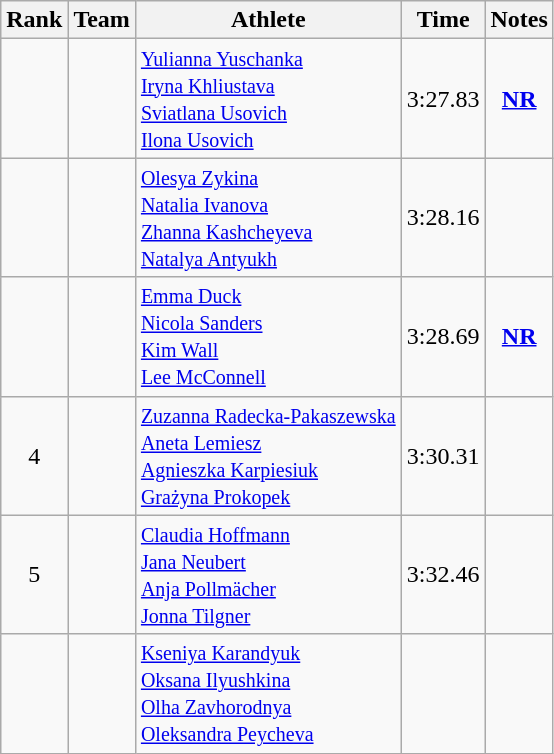<table class="wikitable sortable" style="text-align:center">
<tr>
<th>Rank</th>
<th>Team</th>
<th>Athlete</th>
<th>Time</th>
<th>Notes</th>
</tr>
<tr>
<td></td>
<td align=left></td>
<td align=left><small><a href='#'>Yulianna Yuschanka</a><br><a href='#'>Iryna Khliustava</a><br><a href='#'>Sviatlana Usovich</a><br><a href='#'>Ilona Usovich</a></small></td>
<td>3:27.83</td>
<td><strong><a href='#'>NR</a></strong></td>
</tr>
<tr>
<td></td>
<td align=left></td>
<td align=left><small><a href='#'>Olesya Zykina</a><br><a href='#'>Natalia Ivanova</a><br><a href='#'>Zhanna Kashcheyeva</a><br><a href='#'>Natalya Antyukh</a></small></td>
<td>3:28.16</td>
<td></td>
</tr>
<tr>
<td></td>
<td align=left></td>
<td align=left><small><a href='#'>Emma Duck</a><br><a href='#'>Nicola Sanders</a><br><a href='#'>Kim Wall</a><br><a href='#'>Lee McConnell</a></small></td>
<td>3:28.69</td>
<td><strong><a href='#'>NR</a></strong></td>
</tr>
<tr>
<td>4</td>
<td align=left></td>
<td align=left><small><a href='#'>Zuzanna Radecka-Pakaszewska</a><br><a href='#'>Aneta Lemiesz</a><br><a href='#'>Agnieszka Karpiesiuk</a><br><a href='#'>Grażyna Prokopek</a></small></td>
<td>3:30.31</td>
<td></td>
</tr>
<tr>
<td>5</td>
<td align=left></td>
<td align=left><small><a href='#'>Claudia Hoffmann</a><br><a href='#'>Jana Neubert</a><br><a href='#'>Anja Pollmächer</a><br><a href='#'>Jonna Tilgner</a></small></td>
<td>3:32.46</td>
<td></td>
</tr>
<tr>
<td></td>
<td align=left></td>
<td align=left><small><a href='#'>Kseniya Karandyuk</a><br><a href='#'>Oksana Ilyushkina</a><br><a href='#'>Olha Zavhorodnya</a><br><a href='#'>Oleksandra Peycheva</a></small></td>
<td></td>
<td></td>
</tr>
</table>
